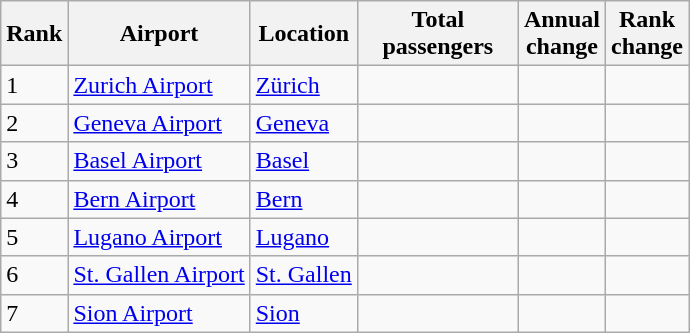<table class="wikitable">
<tr>
<th>Rank</th>
<th>Airport</th>
<th>Location</th>
<th style="width:100px">Total<br>passengers</th>
<th>Annual<br>change</th>
<th>Rank<br>change</th>
</tr>
<tr>
<td>1</td>
<td><a href='#'>Zurich Airport</a></td>
<td><a href='#'>Zürich</a></td>
<td align="right"></td>
<td align="right"></td>
<td style="text-align:center;"></td>
</tr>
<tr>
<td>2</td>
<td><a href='#'>Geneva Airport</a></td>
<td><a href='#'>Geneva</a></td>
<td align="right"></td>
<td align="right"></td>
<td style="text-align:center;"></td>
</tr>
<tr>
<td>3</td>
<td><a href='#'>Basel Airport</a></td>
<td><a href='#'>Basel</a></td>
<td align="right"></td>
<td align="right"></td>
<td style="text-align:center;"></td>
</tr>
<tr>
<td>4</td>
<td><a href='#'>Bern Airport</a></td>
<td><a href='#'>Bern</a></td>
<td align="right"></td>
<td align="right"></td>
<td style="text-align:center;"></td>
</tr>
<tr>
<td>5</td>
<td><a href='#'>Lugano Airport</a></td>
<td><a href='#'>Lugano</a></td>
<td align="right"></td>
<td align="right"></td>
<td style="text-align:center;"></td>
</tr>
<tr>
<td>6</td>
<td><a href='#'>St. Gallen Airport</a></td>
<td><a href='#'>St. Gallen</a></td>
<td align="right"></td>
<td align="right"></td>
<td style="text-align:center;"></td>
</tr>
<tr>
<td>7</td>
<td><a href='#'>Sion Airport</a></td>
<td><a href='#'>Sion</a></td>
<td align="right"></td>
<td align="right"></td>
<td style="text-align:center;"></td>
</tr>
</table>
